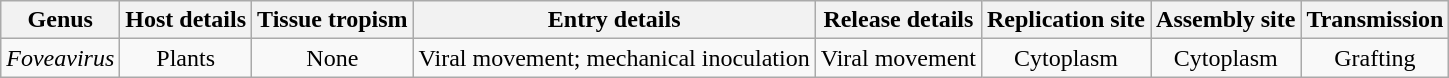<table class="wikitable sortable" style="text-align:center">
<tr>
<th>Genus</th>
<th>Host details</th>
<th>Tissue tropism</th>
<th>Entry details</th>
<th>Release details</th>
<th>Replication site</th>
<th>Assembly site</th>
<th>Transmission</th>
</tr>
<tr>
<td><em>Foveavirus</em></td>
<td>Plants</td>
<td>None</td>
<td>Viral movement; mechanical inoculation</td>
<td>Viral movement</td>
<td>Cytoplasm</td>
<td>Cytoplasm</td>
<td>Grafting</td>
</tr>
</table>
